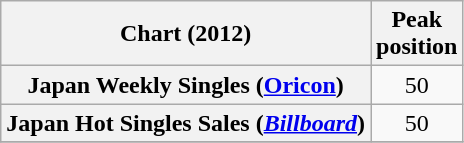<table class="wikitable sortable plainrowheaders" style="text-align:center;">
<tr>
<th scope="col">Chart (2012)</th>
<th scope="col">Peak<br>position</th>
</tr>
<tr>
<th scope="row">Japan Weekly Singles (<a href='#'>Oricon</a>)</th>
<td style="text-align:center;">50</td>
</tr>
<tr>
<th scope="row">Japan Hot Singles Sales (<em><a href='#'>Billboard</a></em>)</th>
<td style="text-align:center;">50</td>
</tr>
<tr>
</tr>
</table>
